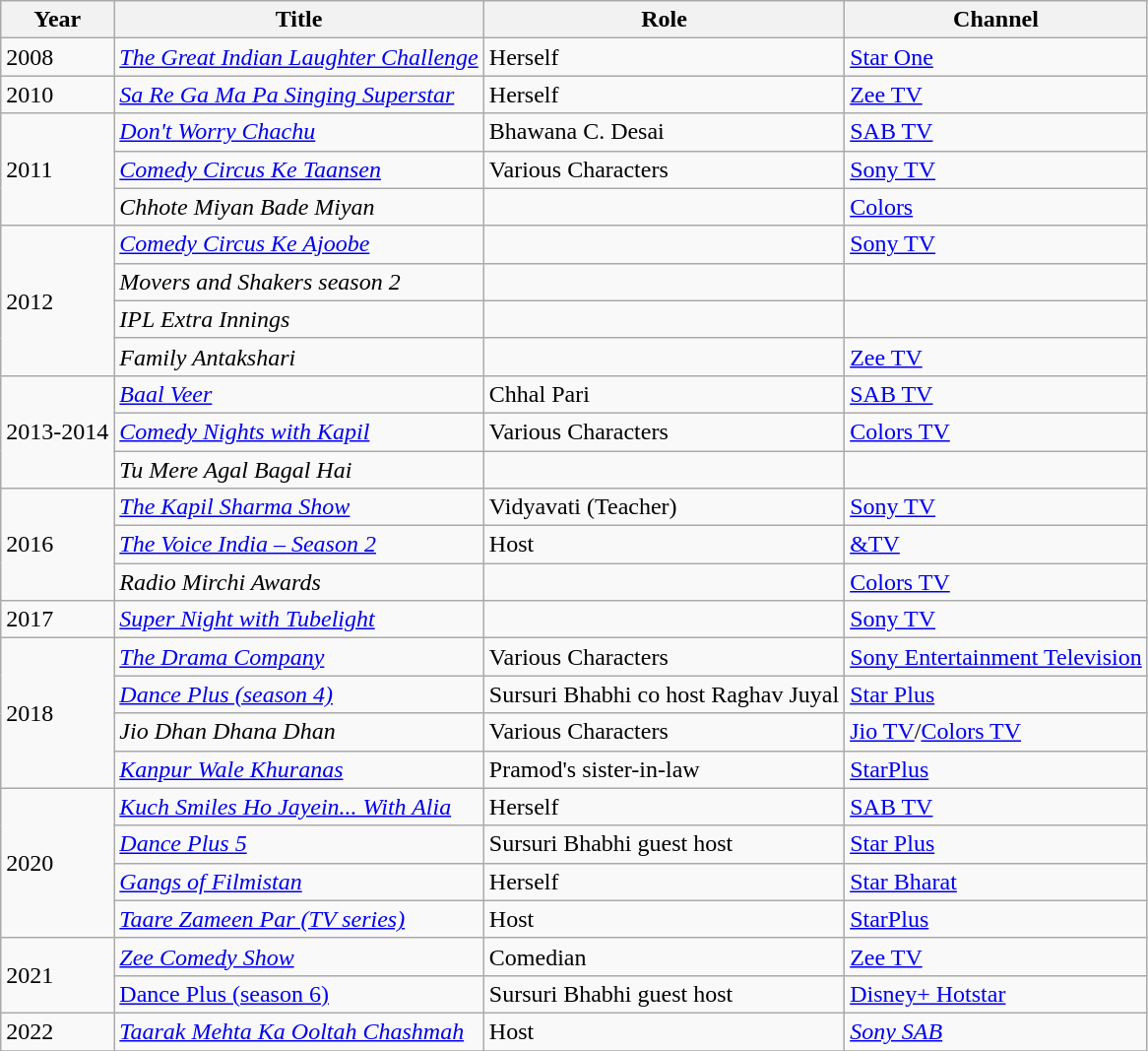<table class="wikitable sortable">
<tr>
<th>Year</th>
<th>Title</th>
<th>Role</th>
<th>Channel</th>
</tr>
<tr>
<td>2008</td>
<td><em><a href='#'>The Great Indian Laughter Challenge</a></em></td>
<td>Herself</td>
<td><a href='#'>Star One</a></td>
</tr>
<tr>
<td>2010</td>
<td><em><a href='#'>Sa Re Ga Ma Pa Singing Superstar</a></em></td>
<td>Herself</td>
<td><a href='#'>Zee TV</a></td>
</tr>
<tr>
<td rowspan="3">2011</td>
<td><em><a href='#'>Don't Worry Chachu</a></em></td>
<td>Bhawana C. Desai</td>
<td><a href='#'>SAB TV</a></td>
</tr>
<tr>
<td><em><a href='#'>Comedy Circus Ke Taansen</a></em></td>
<td>Various Characters</td>
<td><a href='#'>Sony TV</a></td>
</tr>
<tr>
<td><em>Chhote Miyan Bade Miyan</em></td>
<td></td>
<td><a href='#'>Colors</a></td>
</tr>
<tr>
<td rowspan=4>2012</td>
<td><em><a href='#'>Comedy Circus Ke Ajoobe</a></em></td>
<td></td>
<td><a href='#'>Sony TV</a></td>
</tr>
<tr>
<td><em>Movers and Shakers season 2</em></td>
<td></td>
<td></td>
</tr>
<tr>
<td><em>IPL Extra Innings</em></td>
<td></td>
<td></td>
</tr>
<tr>
<td><em>Family Antakshari</em></td>
<td></td>
<td><a href='#'>Zee TV</a></td>
</tr>
<tr>
<td rowspan=3>2013-2014</td>
<td><em><a href='#'>Baal Veer</a></em></td>
<td>Chhal Pari</td>
<td><a href='#'>SAB TV</a></td>
</tr>
<tr>
<td><em><a href='#'>Comedy Nights with Kapil</a></em></td>
<td>Various Characters</td>
<td><a href='#'>Colors TV</a></td>
</tr>
<tr>
<td><em>Tu Mere Agal Bagal Hai</em></td>
<td></td>
<td></td>
</tr>
<tr>
<td rowspan='3'>2016</td>
<td><em><a href='#'>The Kapil Sharma Show</a></em></td>
<td>Vidyavati (Teacher)</td>
<td><a href='#'>Sony TV</a></td>
</tr>
<tr>
<td><em><a href='#'>The Voice India – Season 2</a></em></td>
<td>Host</td>
<td><a href='#'>&TV</a></td>
</tr>
<tr>
<td><em>Radio Mirchi Awards</em></td>
<td></td>
<td><a href='#'>Colors TV</a></td>
</tr>
<tr>
<td>2017</td>
<td><em><a href='#'>Super Night with Tubelight</a></em></td>
<td></td>
<td><a href='#'>Sony TV</a></td>
</tr>
<tr>
<td rowspan=4>2018</td>
<td><em><a href='#'>The Drama Company</a></em></td>
<td>Various Characters</td>
<td><a href='#'>Sony Entertainment Television</a></td>
</tr>
<tr>
<td><em><a href='#'>Dance Plus (season 4)</a></em></td>
<td>Sursuri Bhabhi co host Raghav Juyal</td>
<td><a href='#'>Star Plus</a></td>
</tr>
<tr>
<td><em>Jio Dhan Dhana Dhan</em></td>
<td>Various Characters</td>
<td><a href='#'>Jio TV</a>/<a href='#'>Colors TV</a></td>
</tr>
<tr>
<td><em><a href='#'>Kanpur Wale Khuranas</a></em></td>
<td>Pramod's sister-in-law</td>
<td><a href='#'>StarPlus</a></td>
</tr>
<tr>
<td rowspan=4>2020</td>
<td><em><a href='#'>Kuch Smiles Ho Jayein... With Alia</a></em></td>
<td>Herself</td>
<td><a href='#'>SAB TV</a></td>
</tr>
<tr>
<td><em><a href='#'>Dance Plus 5</a></em></td>
<td>Sursuri Bhabhi guest host</td>
<td><a href='#'>Star Plus</a></td>
</tr>
<tr>
<td><em><a href='#'>Gangs of Filmistan</a></em></td>
<td>Herself</td>
<td><a href='#'>Star Bharat</a></td>
</tr>
<tr>
<td><em><a href='#'>Taare Zameen Par (TV series)</a></em></td>
<td>Host</td>
<td><a href='#'>StarPlus</a></td>
</tr>
<tr>
<td rowspan=2>2021</td>
<td><em><a href='#'>Zee Comedy Show</a></em></td>
<td>Comedian</td>
<td><a href='#'>Zee TV</a></td>
</tr>
<tr>
<td><a href='#'>Dance Plus (season 6)</a></td>
<td>Sursuri Bhabhi guest host</td>
<td><a href='#'>Disney+ Hotstar</a></td>
</tr>
<tr>
<td>2022</td>
<td><em><a href='#'>Taarak Mehta Ka Ooltah Chashmah</a></em></td>
<td>Host</td>
<td><em><a href='#'>Sony SAB</a></em></td>
</tr>
<tr>
</tr>
</table>
